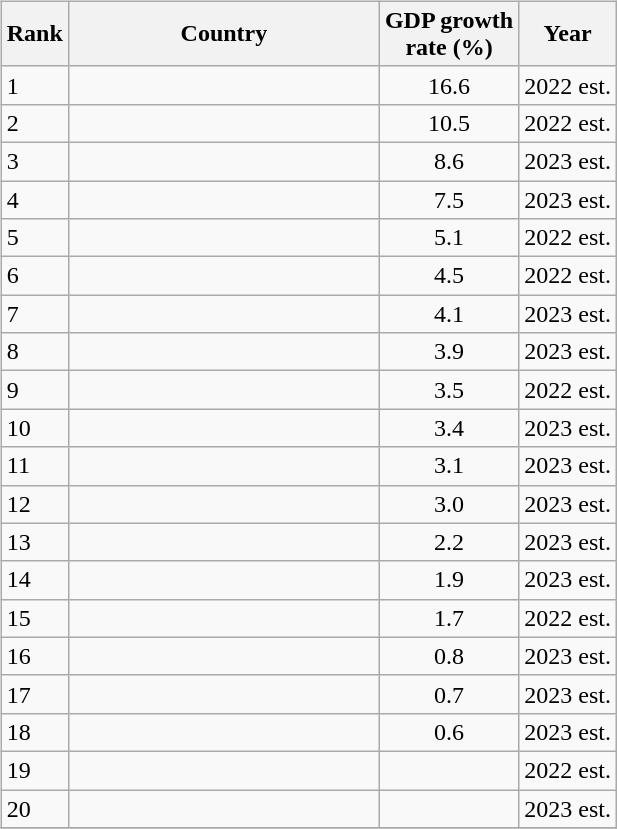<table>
<tr>
<td width="25%" align="centre"></td>
</tr>
<tr valign="top">
<td><br><table class="wikitable sortable">
<tr>
<th style="width:2em;margin-left:auto;margin-right:auto" ! data-sort-type="number">Rank</th>
<th style="width: 200px;">Country</th>
<th>GDP growth<br>rate (%)</th>
<th>Year</th>
</tr>
<tr>
<td>1</td>
<td></td>
<td align=center>16.6</td>
<td>2022 est.</td>
</tr>
<tr>
<td>2</td>
<td></td>
<td align=center>10.5</td>
<td>2022 est.</td>
</tr>
<tr>
<td>3</td>
<td></td>
<td align=center>8.6</td>
<td>2023 est.</td>
</tr>
<tr>
<td>4</td>
<td></td>
<td align=center>7.5</td>
<td>2023 est.</td>
</tr>
<tr>
<td>5</td>
<td></td>
<td align=center>5.1</td>
<td>2022 est.</td>
</tr>
<tr>
<td>6</td>
<td></td>
<td align=center>4.5</td>
<td>2022 est.</td>
</tr>
<tr>
<td>7</td>
<td></td>
<td align=center>4.1</td>
<td>2023 est.</td>
</tr>
<tr>
<td>8</td>
<td></td>
<td align=center>3.9</td>
<td>2023 est.</td>
</tr>
<tr>
<td>9</td>
<td></td>
<td align=center>3.5</td>
<td>2022 est.</td>
</tr>
<tr>
<td>10</td>
<td></td>
<td align=center>3.4</td>
<td>2023 est.</td>
</tr>
<tr>
<td>11</td>
<td></td>
<td align=center>3.1</td>
<td>2023 est.</td>
</tr>
<tr>
<td>12</td>
<td></td>
<td align=center>3.0</td>
<td>2023 est.</td>
</tr>
<tr>
<td>13</td>
<td></td>
<td align=center>2.2</td>
<td>2023 est.</td>
</tr>
<tr>
<td>14</td>
<td></td>
<td align=center>1.9</td>
<td>2023 est.</td>
</tr>
<tr>
<td>15</td>
<td></td>
<td align=center>1.7</td>
<td>2022 est.</td>
</tr>
<tr>
<td>16</td>
<td></td>
<td align=center>0.8</td>
<td>2023 est.</td>
</tr>
<tr>
<td>17</td>
<td></td>
<td align=center>0.7</td>
<td>2023 est.</td>
</tr>
<tr>
<td>18</td>
<td></td>
<td align=center>0.6</td>
<td>2023 est.</td>
</tr>
<tr>
<td>19</td>
<td></td>
<td align=center></td>
<td>2022 est.</td>
</tr>
<tr>
<td>20</td>
<td></td>
<td align=center></td>
<td>2023 est.</td>
</tr>
<tr>
</tr>
</table>
</td>
</tr>
<tr valign="top">
</tr>
</table>
